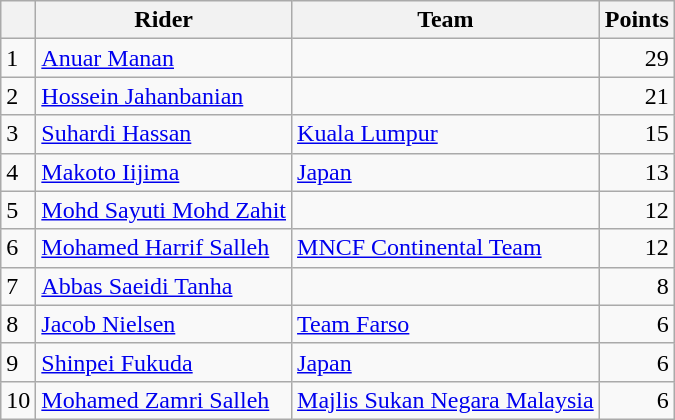<table class=wikitable>
<tr>
<th></th>
<th>Rider</th>
<th>Team</th>
<th>Points</th>
</tr>
<tr>
<td>1</td>
<td> <a href='#'>Anuar Manan</a> </td>
<td></td>
<td align=right>29</td>
</tr>
<tr>
<td>2</td>
<td> <a href='#'>Hossein Jahanbanian</a></td>
<td></td>
<td align=right>21</td>
</tr>
<tr>
<td>3</td>
<td> <a href='#'>Suhardi Hassan</a></td>
<td><a href='#'>Kuala Lumpur</a></td>
<td align=right>15</td>
</tr>
<tr>
<td>4</td>
<td> <a href='#'>Makoto Iijima</a></td>
<td><a href='#'>Japan</a></td>
<td align=right>13</td>
</tr>
<tr>
<td>5</td>
<td> <a href='#'>Mohd Sayuti Mohd Zahit</a></td>
<td></td>
<td align=right>12</td>
</tr>
<tr>
<td>6</td>
<td> <a href='#'>Mohamed Harrif Salleh</a></td>
<td><a href='#'>MNCF Continental Team</a></td>
<td align=right>12</td>
</tr>
<tr>
<td>7</td>
<td> <a href='#'>Abbas Saeidi Tanha</a></td>
<td></td>
<td align=right>8</td>
</tr>
<tr>
<td>8</td>
<td> <a href='#'>Jacob Nielsen</a></td>
<td><a href='#'>Team Farso</a></td>
<td align=right>6</td>
</tr>
<tr>
<td>9</td>
<td> <a href='#'>Shinpei Fukuda</a></td>
<td><a href='#'>Japan</a></td>
<td align=right>6</td>
</tr>
<tr>
<td>10</td>
<td> <a href='#'>Mohamed Zamri Salleh</a></td>
<td><a href='#'>Majlis Sukan Negara Malaysia</a></td>
<td align=right>6</td>
</tr>
</table>
